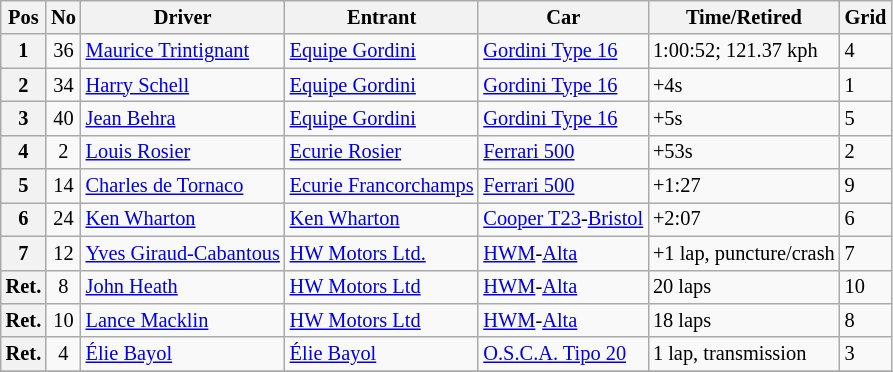<table class="wikitable sortable" style="font-size: 85%;">
<tr>
<th>Pos</th>
<th>No</th>
<th>Driver</th>
<th>Entrant</th>
<th>Car</th>
<th>Time/Retired</th>
<th>Grid</th>
</tr>
<tr>
<th>1</th>
<td align="center">36</td>
<td> <a href='#'>Maurice Trintignant</a></td>
<td><a href='#'>Equipe Gordini</a></td>
<td><a href='#'>Gordini Type 16</a></td>
<td>1:00:52; 121.37 kph</td>
<td>4</td>
</tr>
<tr>
<th>2</th>
<td align="center">34</td>
<td> <a href='#'>Harry Schell</a></td>
<td><a href='#'>Equipe Gordini</a></td>
<td><a href='#'>Gordini Type 16</a></td>
<td>+4s</td>
<td>1</td>
</tr>
<tr>
<th>3</th>
<td align="center">40</td>
<td> <a href='#'>Jean Behra</a></td>
<td><a href='#'>Equipe Gordini</a></td>
<td><a href='#'>Gordini Type 16</a></td>
<td>+5s</td>
<td>5</td>
</tr>
<tr>
<th>4</th>
<td align="center">2</td>
<td> <a href='#'>Louis Rosier</a></td>
<td><a href='#'>Ecurie Rosier</a></td>
<td><a href='#'>Ferrari 500</a></td>
<td>+53s</td>
<td>2</td>
</tr>
<tr>
<th>5</th>
<td align="center">14</td>
<td> <a href='#'>Charles de Tornaco</a></td>
<td><a href='#'>Ecurie Francorchamps</a></td>
<td><a href='#'>Ferrari 500</a></td>
<td>+1:27</td>
<td>9</td>
</tr>
<tr>
<th>6</th>
<td align="center">24</td>
<td> <a href='#'>Ken Wharton</a></td>
<td><a href='#'>Ken Wharton</a></td>
<td><a href='#'>Cooper T23</a>-<a href='#'>Bristol</a></td>
<td>+2:07</td>
<td>6</td>
</tr>
<tr>
<th>7</th>
<td align="center">12</td>
<td> <a href='#'>Yves Giraud-Cabantous</a></td>
<td><a href='#'>HW Motors Ltd.</a></td>
<td><a href='#'>HWM</a>-<a href='#'>Alta</a></td>
<td>+1 lap, puncture/crash</td>
<td>7</td>
</tr>
<tr>
<th>Ret.</th>
<td align="center">8</td>
<td> <a href='#'>John Heath</a></td>
<td><a href='#'>HW Motors Ltd</a></td>
<td><a href='#'>HWM</a>-<a href='#'>Alta</a></td>
<td>20 laps</td>
<td>10</td>
</tr>
<tr>
<th>Ret.</th>
<td align="center">10</td>
<td> <a href='#'>Lance Macklin</a></td>
<td><a href='#'>HW Motors Ltd</a></td>
<td><a href='#'>HWM</a>-<a href='#'>Alta</a></td>
<td>18 laps</td>
<td>8</td>
</tr>
<tr>
<th>Ret.</th>
<td align="center">4</td>
<td> <a href='#'>Élie Bayol</a></td>
<td><a href='#'>Élie Bayol</a></td>
<td><a href='#'>O.S.C.A. Tipo 20</a></td>
<td>1 lap, transmission</td>
<td>3</td>
</tr>
<tr>
</tr>
</table>
